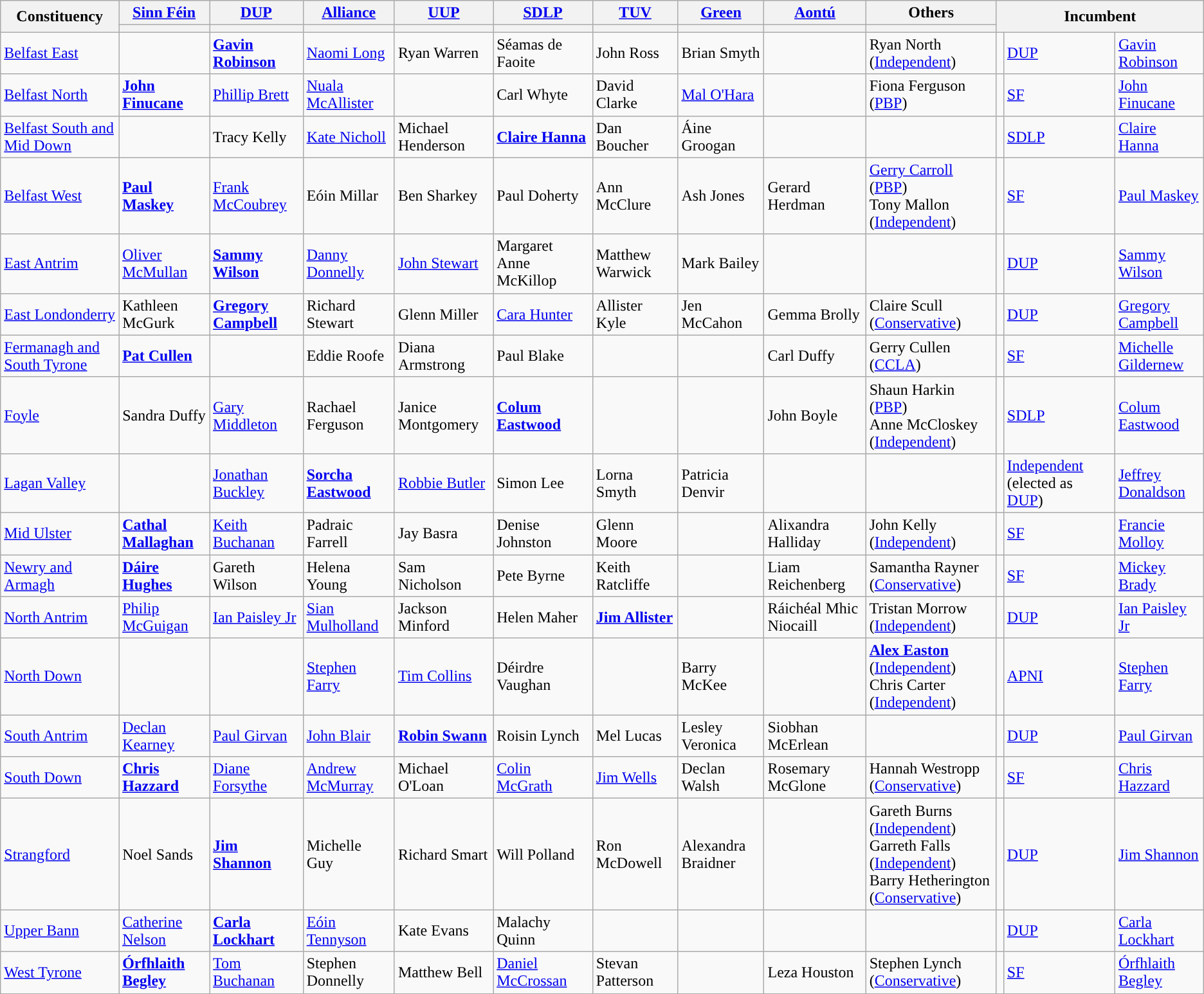<table class="wikitable sortable sticky-header">
<tr>
<th rowspan=2>Constituency</th>
<th><a href='#'>Sinn Féin</a></th>
<th><a href='#'>DUP</a></th>
<th><a href='#'>Alliance</a></th>
<th><a href='#'>UUP</a></th>
<th><a href='#'>SDLP</a></th>
<th><a href='#'>TUV</a></th>
<th><a href='#'>Green</a></th>
<th><a href='#'>Aontú</a></th>
<th>Others</th>
<th rowspan="2" colspan="3">Incumbent</th>
</tr>
<tr>
<th class="unsortable" style="background-color: "></th>
<th class="unsortable" style="background-color: "></th>
<th class="unsortable" style="background-color: "></th>
<th class="unsortable" style="background-color: "></th>
<th class="unsortable" style="background-color: "></th>
<th class="unsortable" style="background-color: "></th>
<th class="unsortable" style="background-color: "></th>
<th class="unsortable" style="background-color: "></th>
<th class="unsortable"></th>
</tr>
<tr>
<td><a href='#'>Belfast East</a></td>
<td></td>
<td><strong><a href='#'>Gavin Robinson</a></strong></td>
<td><a href='#'>Naomi Long</a></td>
<td>Ryan Warren</td>
<td>Séamas de Faoite</td>
<td>John Ross</td>
<td>Brian Smyth</td>
<td></td>
<td>Ryan North (<a href='#'>Independent</a>)</td>
<td style="background-color: "></td>
<td><a href='#'>DUP</a></td>
<td><a href='#'>Gavin Robinson</a></td>
</tr>
<tr>
<td><a href='#'>Belfast North</a></td>
<td><strong><a href='#'>John Finucane</a></strong></td>
<td><a href='#'>Phillip Brett</a></td>
<td><a href='#'>Nuala McAllister</a></td>
<td></td>
<td>Carl Whyte</td>
<td>David Clarke</td>
<td><a href='#'>Mal O'Hara</a></td>
<td></td>
<td>Fiona Ferguson (<a href='#'>PBP</a>)</td>
<td style="background-color: "></td>
<td><a href='#'>SF</a></td>
<td><a href='#'>John Finucane</a></td>
</tr>
<tr>
<td><a href='#'>Belfast South and Mid Down</a></td>
<td></td>
<td>Tracy Kelly</td>
<td><a href='#'>Kate Nicholl</a></td>
<td>Michael Henderson</td>
<td><strong><a href='#'>Claire Hanna</a></strong></td>
<td>Dan Boucher</td>
<td>Áine Groogan</td>
<td></td>
<td></td>
<td style="background-color: "></td>
<td><a href='#'>SDLP</a></td>
<td><a href='#'>Claire Hanna</a></td>
</tr>
<tr>
<td><a href='#'>Belfast West</a></td>
<td><strong><a href='#'>Paul Maskey</a></strong></td>
<td><a href='#'>Frank McCoubrey</a></td>
<td>Eóin Millar</td>
<td>Ben Sharkey</td>
<td>Paul Doherty</td>
<td>Ann McClure</td>
<td>Ash Jones</td>
<td>Gerard Herdman</td>
<td><a href='#'>Gerry Carroll</a> (<a href='#'>PBP</a>)<br>Tony Mallon (<a href='#'>Independent</a>)</td>
<td style="background:"></td>
<td><a href='#'>SF</a></td>
<td><a href='#'>Paul Maskey</a></td>
</tr>
<tr>
<td><a href='#'>East Antrim</a></td>
<td><a href='#'>Oliver McMullan</a></td>
<td><strong><a href='#'>Sammy Wilson</a></strong></td>
<td><a href='#'>Danny Donnelly</a></td>
<td><a href='#'>John Stewart</a></td>
<td>Margaret Anne McKillop</td>
<td>Matthew Warwick</td>
<td>Mark Bailey</td>
<td></td>
<td></td>
<td style="background:"></td>
<td><a href='#'>DUP</a></td>
<td><a href='#'>Sammy Wilson</a></td>
</tr>
<tr>
<td><a href='#'>East Londonderry</a></td>
<td>Kathleen McGurk</td>
<td><strong><a href='#'>Gregory Campbell</a></strong></td>
<td>Richard Stewart</td>
<td>Glenn Miller</td>
<td><a href='#'>Cara Hunter</a></td>
<td>Allister Kyle</td>
<td>Jen McCahon</td>
<td>Gemma Brolly</td>
<td>Claire Scull (<a href='#'>Conservative</a>)</td>
<td style="background:"></td>
<td><a href='#'>DUP</a></td>
<td><a href='#'>Gregory Campbell</a></td>
</tr>
<tr>
<td><a href='#'>Fermanagh and South Tyrone</a></td>
<td><strong><a href='#'>Pat Cullen</a></strong></td>
<td></td>
<td>Eddie Roofe</td>
<td>Diana Armstrong</td>
<td>Paul Blake</td>
<td></td>
<td></td>
<td>Carl Duffy</td>
<td>Gerry Cullen (<a href='#'>CCLA</a>)</td>
<td style="background:"></td>
<td><a href='#'>SF</a></td>
<td><a href='#'>Michelle Gildernew</a></td>
</tr>
<tr>
<td><a href='#'>Foyle</a></td>
<td>Sandra Duffy</td>
<td><a href='#'>Gary Middleton</a></td>
<td>Rachael Ferguson</td>
<td>Janice Montgomery</td>
<td><strong><a href='#'>Colum Eastwood</a></strong></td>
<td></td>
<td></td>
<td>John Boyle</td>
<td>Shaun Harkin (<a href='#'>PBP</a>)<br>Anne McCloskey (<a href='#'>Independent</a>)</td>
<td style="background:"></td>
<td><a href='#'>SDLP</a></td>
<td><a href='#'>Colum Eastwood</a></td>
</tr>
<tr>
<td><a href='#'>Lagan Valley</a></td>
<td></td>
<td><a href='#'>Jonathan Buckley</a></td>
<td><strong><a href='#'>Sorcha Eastwood</a></strong></td>
<td><a href='#'>Robbie Butler</a></td>
<td>Simon Lee</td>
<td>Lorna Smyth</td>
<td>Patricia Denvir</td>
<td></td>
<td></td>
<td style="background:"></td>
<td><a href='#'>Independent</a> (elected as <a href='#'>DUP</a>)</td>
<td><a href='#'>Jeffrey Donaldson</a></td>
</tr>
<tr>
<td><a href='#'>Mid Ulster</a></td>
<td><strong><a href='#'>Cathal Mallaghan</a></strong></td>
<td><a href='#'>Keith Buchanan</a></td>
<td>Padraic Farrell</td>
<td>Jay Basra</td>
<td>Denise Johnston</td>
<td>Glenn Moore</td>
<td></td>
<td>Alixandra Halliday</td>
<td>John Kelly (<a href='#'>Independent</a>)</td>
<td style="background:"></td>
<td><a href='#'>SF</a></td>
<td><a href='#'>Francie Molloy</a></td>
</tr>
<tr>
<td><a href='#'>Newry and Armagh</a></td>
<td><strong><a href='#'>Dáire Hughes</a></strong></td>
<td>Gareth Wilson</td>
<td>Helena Young</td>
<td>Sam Nicholson</td>
<td>Pete Byrne</td>
<td>Keith Ratcliffe</td>
<td></td>
<td>Liam Reichenberg</td>
<td>Samantha Rayner (<a href='#'>Conservative</a>)</td>
<td style="background:"></td>
<td><a href='#'>SF</a></td>
<td><a href='#'>Mickey Brady</a></td>
</tr>
<tr>
<td><a href='#'>North Antrim</a></td>
<td><a href='#'>Philip McGuigan</a></td>
<td><a href='#'>Ian Paisley Jr</a></td>
<td><a href='#'>Sian Mulholland</a></td>
<td>Jackson Minford</td>
<td>Helen Maher</td>
<td><strong><a href='#'>Jim Allister</a></strong></td>
<td></td>
<td>Ráichéal Mhic Niocaill</td>
<td>Tristan Morrow (<a href='#'>Independent</a>)</td>
<td style="background:"></td>
<td><a href='#'>DUP</a></td>
<td><a href='#'>Ian Paisley Jr</a></td>
</tr>
<tr>
<td><a href='#'>North Down</a></td>
<td></td>
<td></td>
<td><a href='#'>Stephen Farry</a></td>
<td><a href='#'>Tim Collins</a></td>
<td>Déirdre Vaughan</td>
<td></td>
<td>Barry McKee</td>
<td></td>
<td><strong><a href='#'>Alex Easton</a></strong> (<a href='#'>Independent</a>)<br>Chris Carter (<a href='#'>Independent</a>)</td>
<td style="background:"></td>
<td><a href='#'>APNI</a></td>
<td><a href='#'>Stephen Farry</a></td>
</tr>
<tr>
<td><a href='#'>South Antrim</a></td>
<td><a href='#'>Declan Kearney</a></td>
<td><a href='#'>Paul Girvan</a></td>
<td><a href='#'>John Blair</a></td>
<td><strong><a href='#'>Robin Swann</a></strong></td>
<td>Roisin Lynch</td>
<td>Mel Lucas</td>
<td>Lesley Veronica</td>
<td>Siobhan McErlean</td>
<td></td>
<td style="background:"></td>
<td><a href='#'>DUP</a></td>
<td><a href='#'>Paul Girvan</a></td>
</tr>
<tr>
<td><a href='#'>South Down</a></td>
<td><strong><a href='#'>Chris Hazzard</a></strong></td>
<td><a href='#'>Diane Forsythe</a></td>
<td><a href='#'>Andrew McMurray</a></td>
<td>Michael O'Loan</td>
<td><a href='#'>Colin McGrath</a></td>
<td><a href='#'>Jim Wells</a></td>
<td>Declan Walsh</td>
<td>Rosemary McGlone</td>
<td>Hannah Westropp (<a href='#'>Conservative</a>)</td>
<td style="background:"></td>
<td><a href='#'>SF</a></td>
<td><a href='#'>Chris Hazzard</a></td>
</tr>
<tr>
<td><a href='#'>Strangford</a></td>
<td>Noel Sands</td>
<td><strong><a href='#'>Jim Shannon</a></strong></td>
<td>Michelle Guy</td>
<td>Richard Smart</td>
<td>Will Polland</td>
<td>Ron McDowell</td>
<td>Alexandra Braidner</td>
<td></td>
<td>Gareth Burns (<a href='#'>Independent</a>)<br>Garreth Falls (<a href='#'>Independent</a>)<br>Barry Hetherington (<a href='#'>Conservative</a>)</td>
<td style="background:"></td>
<td><a href='#'>DUP</a></td>
<td><a href='#'>Jim Shannon</a></td>
</tr>
<tr>
<td><a href='#'>Upper Bann</a></td>
<td><a href='#'>Catherine Nelson</a></td>
<td><strong><a href='#'>Carla Lockhart</a></strong></td>
<td><a href='#'>Eóin Tennyson</a></td>
<td>Kate Evans</td>
<td>Malachy Quinn</td>
<td></td>
<td></td>
<td></td>
<td></td>
<td style="background:"></td>
<td><a href='#'>DUP</a></td>
<td><a href='#'>Carla Lockhart</a></td>
</tr>
<tr>
<td><a href='#'>West Tyrone</a></td>
<td><strong><a href='#'>Órfhlaith Begley</a></strong></td>
<td><a href='#'>Tom Buchanan</a></td>
<td>Stephen Donnelly</td>
<td>Matthew Bell</td>
<td><a href='#'>Daniel McCrossan</a></td>
<td>Stevan Patterson</td>
<td></td>
<td>Leza Houston</td>
<td>Stephen Lynch (<a href='#'>Conservative</a>)</td>
<td style="background:"></td>
<td><a href='#'>SF</a></td>
<td><a href='#'>Órfhlaith Begley</a></td>
</tr>
</table>
